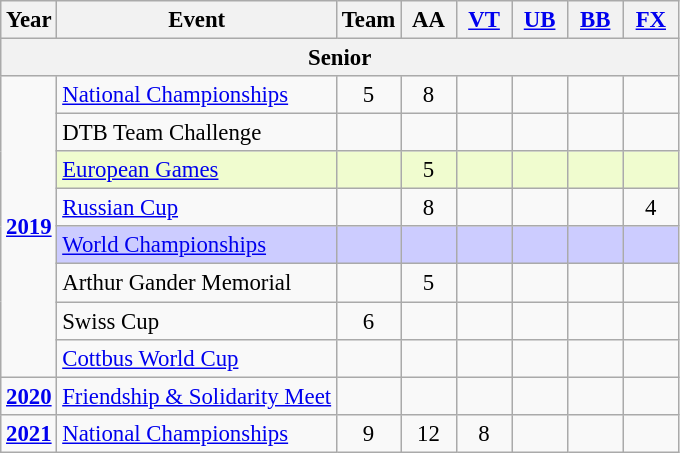<table class="wikitable" style="text-align:center; font-size:95%;">
<tr>
<th align=center>Year</th>
<th align=center>Event</th>
<th style="width:30px;">Team</th>
<th style="width:30px;">AA</th>
<th style="width:30px;"><a href='#'>VT</a></th>
<th style="width:30px;"><a href='#'>UB</a></th>
<th style="width:30px;"><a href='#'>BB</a></th>
<th style="width:30px;"><a href='#'>FX</a></th>
</tr>
<tr>
<th colspan="8">Senior</th>
</tr>
<tr>
<td rowspan="8"><strong><a href='#'>2019</a></strong></td>
<td align=left><a href='#'>National Championships</a></td>
<td>5</td>
<td>8</td>
<td></td>
<td></td>
<td></td>
<td></td>
</tr>
<tr>
<td align=left>DTB Team Challenge</td>
<td></td>
<td></td>
<td></td>
<td></td>
<td></td>
<td></td>
</tr>
<tr bgcolor=#f0fccf>
<td align=left><a href='#'>European Games</a></td>
<td></td>
<td>5</td>
<td></td>
<td></td>
<td></td>
<td></td>
</tr>
<tr>
<td align=left><a href='#'>Russian Cup</a></td>
<td></td>
<td>8</td>
<td></td>
<td></td>
<td></td>
<td>4</td>
</tr>
<tr bgcolor=#CCCCFF>
<td align=left><a href='#'>World Championships</a></td>
<td></td>
<td></td>
<td></td>
<td></td>
<td></td>
<td></td>
</tr>
<tr>
<td align=left>Arthur Gander Memorial</td>
<td></td>
<td>5</td>
<td></td>
<td></td>
<td></td>
<td></td>
</tr>
<tr>
<td align=left>Swiss Cup</td>
<td>6</td>
<td></td>
<td></td>
<td></td>
<td></td>
<td></td>
</tr>
<tr>
<td align=left><a href='#'>Cottbus World Cup</a></td>
<td></td>
<td></td>
<td></td>
<td></td>
<td></td>
<td></td>
</tr>
<tr>
<td rowspan="1"><strong><a href='#'>2020</a></strong></td>
<td align=left><a href='#'>Friendship & Solidarity Meet</a></td>
<td></td>
<td></td>
<td></td>
<td></td>
<td></td>
<td></td>
</tr>
<tr>
<td rowspan="1"><strong><a href='#'>2021</a></strong></td>
<td align=left><a href='#'>National Championships</a></td>
<td>9</td>
<td>12</td>
<td>8</td>
<td></td>
<td></td>
<td></td>
</tr>
</table>
